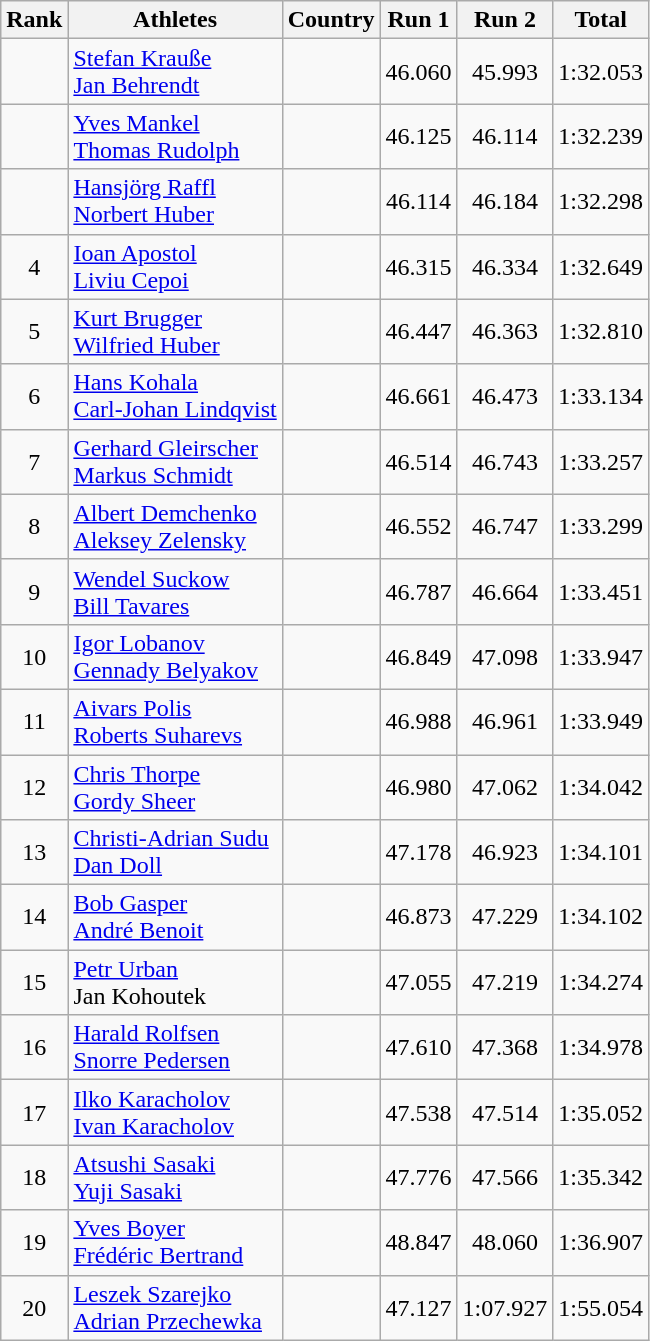<table class="wikitable sortable" style="text-align:center">
<tr>
<th>Rank</th>
<th>Athletes</th>
<th>Country</th>
<th>Run 1</th>
<th>Run 2</th>
<th>Total</th>
</tr>
<tr>
<td></td>
<td align=left><a href='#'>Stefan Krauße</a> <br> <a href='#'>Jan Behrendt</a></td>
<td align=left></td>
<td>46.060</td>
<td>45.993</td>
<td>1:32.053</td>
</tr>
<tr>
<td></td>
<td align=left><a href='#'>Yves Mankel</a> <br> <a href='#'>Thomas Rudolph</a></td>
<td align=left></td>
<td>46.125</td>
<td>46.114</td>
<td>1:32.239</td>
</tr>
<tr>
<td></td>
<td align=left><a href='#'>Hansjörg Raffl</a> <br> <a href='#'>Norbert Huber</a></td>
<td align=left></td>
<td>46.114</td>
<td>46.184</td>
<td>1:32.298</td>
</tr>
<tr>
<td>4</td>
<td align=left><a href='#'>Ioan Apostol</a> <br> <a href='#'>Liviu Cepoi</a></td>
<td align=left></td>
<td>46.315</td>
<td>46.334</td>
<td>1:32.649</td>
</tr>
<tr>
<td>5</td>
<td align=left><a href='#'>Kurt Brugger</a> <br> <a href='#'>Wilfried Huber</a></td>
<td align=left></td>
<td>46.447</td>
<td>46.363</td>
<td>1:32.810</td>
</tr>
<tr>
<td>6</td>
<td align=left><a href='#'>Hans Kohala</a> <br> <a href='#'>Carl-Johan Lindqvist</a></td>
<td align=left></td>
<td>46.661</td>
<td>46.473</td>
<td>1:33.134</td>
</tr>
<tr>
<td>7</td>
<td align=left><a href='#'>Gerhard Gleirscher</a> <br> <a href='#'>Markus Schmidt</a></td>
<td align=left></td>
<td>46.514</td>
<td>46.743</td>
<td>1:33.257</td>
</tr>
<tr>
<td>8</td>
<td align=left><a href='#'>Albert Demchenko</a> <br> <a href='#'>Aleksey Zelensky</a></td>
<td align=left></td>
<td>46.552</td>
<td>46.747</td>
<td>1:33.299</td>
</tr>
<tr>
<td>9</td>
<td align=left><a href='#'>Wendel Suckow</a> <br> <a href='#'>Bill Tavares</a></td>
<td align=left></td>
<td>46.787</td>
<td>46.664</td>
<td>1:33.451</td>
</tr>
<tr>
<td>10</td>
<td align=left><a href='#'>Igor Lobanov</a> <br> <a href='#'>Gennady Belyakov</a></td>
<td align=left></td>
<td>46.849</td>
<td>47.098</td>
<td>1:33.947</td>
</tr>
<tr>
<td>11</td>
<td align=left><a href='#'>Aivars Polis</a> <br> <a href='#'>Roberts Suharevs</a></td>
<td align=left></td>
<td>46.988</td>
<td>46.961</td>
<td>1:33.949</td>
</tr>
<tr>
<td>12</td>
<td align=left><a href='#'>Chris Thorpe</a> <br> <a href='#'>Gordy Sheer</a></td>
<td align=left></td>
<td>46.980</td>
<td>47.062</td>
<td>1:34.042</td>
</tr>
<tr>
<td>13</td>
<td align=left><a href='#'>Christi-Adrian Sudu</a> <br> <a href='#'>Dan Doll</a></td>
<td align=left></td>
<td>47.178</td>
<td>46.923</td>
<td>1:34.101</td>
</tr>
<tr>
<td>14</td>
<td align=left><a href='#'>Bob Gasper</a> <br> <a href='#'>André Benoit</a></td>
<td align=left></td>
<td>46.873</td>
<td>47.229</td>
<td>1:34.102</td>
</tr>
<tr>
<td>15</td>
<td align=left><a href='#'>Petr Urban</a> <br> Jan Kohoutek</td>
<td align=left></td>
<td>47.055</td>
<td>47.219</td>
<td>1:34.274</td>
</tr>
<tr>
<td>16</td>
<td align=left><a href='#'>Harald Rolfsen</a> <br> <a href='#'>Snorre Pedersen</a></td>
<td align=left></td>
<td>47.610</td>
<td>47.368</td>
<td>1:34.978</td>
</tr>
<tr>
<td>17</td>
<td align=left><a href='#'>Ilko Karacholov</a> <br> <a href='#'>Ivan Karacholov</a></td>
<td align=left></td>
<td>47.538</td>
<td>47.514</td>
<td>1:35.052</td>
</tr>
<tr>
<td>18</td>
<td align=left><a href='#'>Atsushi Sasaki</a> <br> <a href='#'>Yuji Sasaki</a></td>
<td align=left></td>
<td>47.776</td>
<td>47.566</td>
<td>1:35.342</td>
</tr>
<tr>
<td>19</td>
<td align=left><a href='#'>Yves Boyer</a> <br> <a href='#'>Frédéric Bertrand</a></td>
<td align=left></td>
<td>48.847</td>
<td>48.060</td>
<td>1:36.907</td>
</tr>
<tr>
<td>20</td>
<td align=left><a href='#'>Leszek Szarejko</a> <br> <a href='#'>Adrian Przechewka</a></td>
<td align=left></td>
<td>47.127</td>
<td>1:07.927</td>
<td>1:55.054</td>
</tr>
</table>
